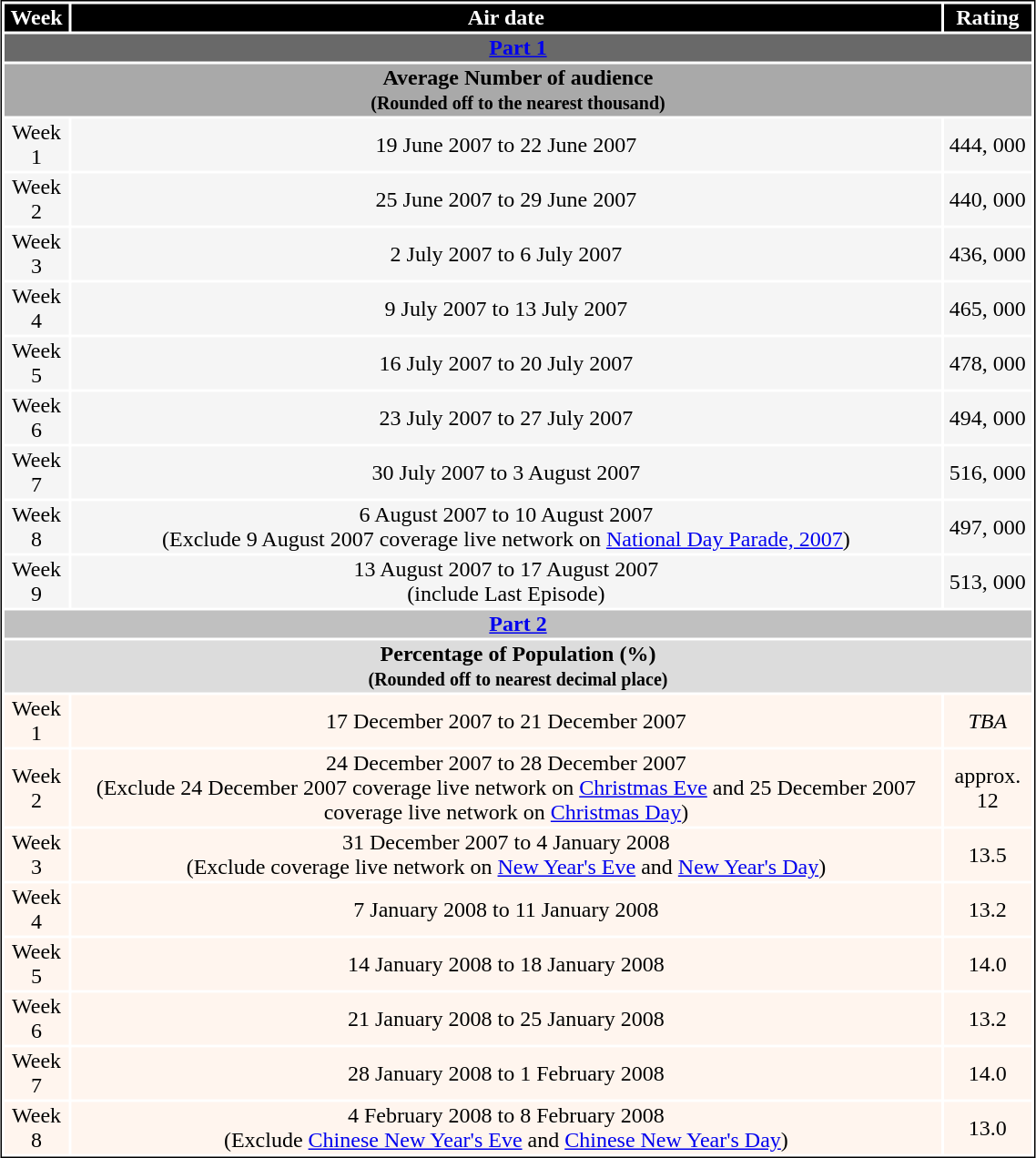<table style="margin: 1em auto 1em auto; width:60%; border: black solid 1px">
<tr style="background:black; color:white;">
<th>Week</th>
<th>Air date</th>
<th>Rating</th>
</tr>
<tr style="background:dimgray; color:white;">
<th colspan=3 align=center><a href='#'>Part 1</a></th>
</tr>
<tr style="background:darkgray; color:black;">
<th colspan=3>Average Number of audience<br><small>(Rounded off to the nearest thousand)</small></th>
</tr>
<tr>
<td align="center" bgcolor=whitesmoke>Week 1</td>
<td align="center" bgcolor=whitesmoke>19 June 2007 to 22 June 2007</td>
<td align="center" bgcolor=whitesmoke>444, 000</td>
</tr>
<tr>
<td align="center" bgcolor=whitesmoke>Week 2</td>
<td align="center" bgcolor=whitesmoke>25 June 2007 to 29 June 2007</td>
<td align="center" bgcolor=whitesmoke>440, 000</td>
</tr>
<tr>
<td align="center" bgcolor=whitesmoke>Week 3</td>
<td align="center" bgcolor=whitesmoke>2 July 2007 to 6 July 2007</td>
<td align="center" bgcolor=whitesmoke>436, 000</td>
</tr>
<tr>
<td align="center" bgcolor=whitesmoke>Week 4</td>
<td align="center" bgcolor=whitesmoke>9 July 2007 to 13 July 2007</td>
<td align="center" bgcolor=whitesmoke>465, 000</td>
</tr>
<tr>
<td align="center" bgcolor=whitesmoke>Week 5</td>
<td align="center" bgcolor=whitesmoke>16 July 2007 to 20 July 2007</td>
<td align="center" bgcolor=whitesmoke>478, 000</td>
</tr>
<tr>
<td align="center" bgcolor=whitesmoke>Week 6</td>
<td align="center" bgcolor=whitesmoke>23 July 2007 to 27 July 2007</td>
<td align="center" bgcolor=whitesmoke>494, 000</td>
</tr>
<tr>
<td align="center" bgcolor=whitesmoke>Week 7</td>
<td align="center" bgcolor=whitesmoke>30 July 2007 to 3 August 2007</td>
<td align="center" bgcolor=whitesmoke>516, 000</td>
</tr>
<tr>
<td align="center" bgcolor=whitesmoke>Week 8</td>
<td align="center" bgcolor=whitesmoke>6 August 2007 to 10 August 2007<br>(Exclude 9 August 2007 coverage live network on <a href='#'>National Day Parade, 2007</a>)</td>
<td align="center" bgcolor=whitesmoke>497, 000</td>
</tr>
<tr>
<td align="center" bgcolor=whitesmoke>Week 9</td>
<td align="center" bgcolor=whitesmoke>13 August 2007 to 17 August 2007<br>(include Last Episode)</td>
<td align="center" bgcolor=whitesmoke>513, 000</td>
</tr>
<tr style="background:silver; color:white;">
<th colspan=3 align=center><a href='#'>Part 2</a></th>
</tr>
<tr style="background:gainsboro; color:black;">
<th colspan=3>Percentage of Population (%)<br><small>(Rounded off to nearest decimal place)</small></th>
</tr>
<tr>
<td align="center" bgcolor=seashell>Week 1</td>
<td align="center" bgcolor=seashell>17 December 2007 to 21 December 2007</td>
<td align="center" bgcolor=seashell><em>TBA</em></td>
</tr>
<tr>
<td align="center" bgcolor=seashell>Week 2</td>
<td align="center" bgcolor=seashell>24 December 2007 to 28 December 2007<br>(Exclude 24 December 2007 coverage live network on <a href='#'>Christmas Eve</a> and 25 December 2007 coverage live network on <a href='#'>Christmas Day</a>)</td>
<td align="center" bgcolor=seashell>approx. 12</td>
</tr>
<tr>
<td align="center" bgcolor=seashell>Week 3</td>
<td align="center" bgcolor=seashell>31 December 2007 to 4 January 2008<br>(Exclude coverage live network on <a href='#'>New Year's Eve</a> and <a href='#'>New Year's Day</a>)</td>
<td align="center" bgcolor=seashell>13.5</td>
</tr>
<tr>
<td align="center" bgcolor=seashell>Week 4</td>
<td align="center" bgcolor=seashell>7 January 2008 to 11 January 2008</td>
<td align="center" bgcolor=seashell>13.2</td>
</tr>
<tr>
<td align="center" bgcolor=seashell>Week 5</td>
<td align="center" bgcolor=seashell>14 January 2008 to 18 January 2008</td>
<td align="center" bgcolor=seashell>14.0</td>
</tr>
<tr>
<td align="center" bgcolor=seashell>Week 6</td>
<td align="center" bgcolor=seashell>21 January 2008 to 25 January 2008</td>
<td align="center" bgcolor=seashell>13.2</td>
</tr>
<tr>
<td align="center" bgcolor=seashell>Week 7</td>
<td align="center" bgcolor=seashell>28 January 2008 to 1 February 2008</td>
<td align="center" bgcolor=seashell>14.0</td>
</tr>
<tr>
<td align="center" bgcolor=seashell>Week 8</td>
<td align="center" bgcolor=seashell>4 February 2008 to 8 February 2008<br>(Exclude <a href='#'>Chinese New Year's Eve</a> and <a href='#'>Chinese New Year's Day</a>)</td>
<td align="center" bgcolor=seashell>13.0</td>
</tr>
</table>
